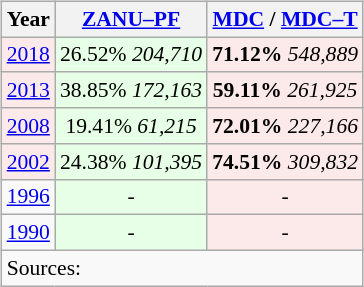<table class="wikitable" style="float:right; margin:2em; font-size:90%;">
<tr>
<th>Year</th>
<th><a href='#'>ZANU–PF</a></th>
<th><a href='#'>MDC</a> / <a href='#'>MDC–T</a></th>
</tr>
<tr>
<td style="text-align:center; background:#fce9e9;"><a href='#'>2018</a></td>
<td style="text-align:center; background:#e6ffe6;">26.52% <em>204,710</em></td>
<td style="text-align:center; background:#fce9e9;"><strong>71.12%</strong> <em>548,889</em></td>
</tr>
<tr>
<td style="text-align:center; background:#fce9e9;"><a href='#'>2013</a></td>
<td style="text-align:center; background:#e6ffe6;">38.85% <em>172,163</em></td>
<td style="text-align:center; background:#fce9e9;"><strong>59.11%</strong> <em>261,925</em></td>
</tr>
<tr>
<td style="text-align:center; background:#fce9e9;"><a href='#'>2008</a></td>
<td style="text-align:center; background:#e6ffe6;">19.41% <em>61,215</em></td>
<td style="text-align:center; background:#fce9e9;"><strong>72.01%</strong> <em>227,166</em></td>
</tr>
<tr>
<td style="text-align:center; background:#fce9e9;"><a href='#'>2002</a></td>
<td style="text-align:center; background:#e6ffe6;">24.38% <em>101,395</em></td>
<td style="text-align:center; background:#fce9e9;"><strong>74.51%</strong> <em>309,832</em></td>
</tr>
<tr>
<td style="text-align:center; background:;"><a href='#'>1996</a></td>
<td style="text-align:center; background:#e6ffe6;">-</td>
<td style="text-align:center; background:#fce9e9;">-</td>
</tr>
<tr>
<td style="text-align:center; background: ;"><a href='#'>1990</a></td>
<td style="text-align:center; background:#e6ffe6;">-</td>
<td style="text-align:center; background:#fce9e9;">-</td>
</tr>
<tr>
<td colspan="3">Sources:</td>
</tr>
</table>
